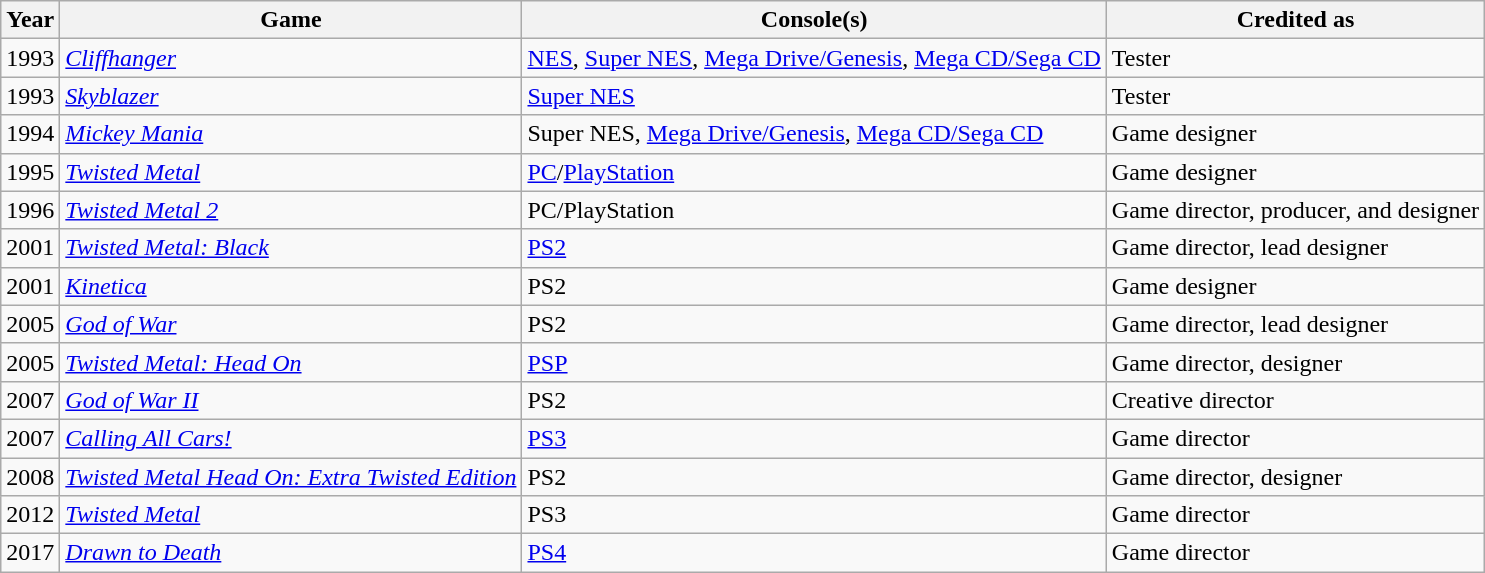<table class="wikitable">
<tr>
<th>Year</th>
<th>Game</th>
<th>Console(s)</th>
<th>Credited as</th>
</tr>
<tr>
<td>1993</td>
<td><em><a href='#'>Cliffhanger</a></em></td>
<td><a href='#'>NES</a>, <a href='#'>Super NES</a>, <a href='#'>Mega Drive/Genesis</a>, <a href='#'>Mega CD/Sega CD</a></td>
<td>Tester</td>
</tr>
<tr>
<td>1993</td>
<td><em><a href='#'>Skyblazer</a></em></td>
<td><a href='#'>Super NES</a></td>
<td>Tester</td>
</tr>
<tr>
<td>1994</td>
<td><em><a href='#'>Mickey Mania</a></em></td>
<td>Super NES, <a href='#'>Mega Drive/Genesis</a>, <a href='#'>Mega CD/Sega CD</a></td>
<td>Game designer </td>
</tr>
<tr>
<td>1995</td>
<td><em><a href='#'>Twisted Metal</a></em></td>
<td><a href='#'>PC</a>/<a href='#'>PlayStation</a></td>
<td>Game designer </td>
</tr>
<tr>
<td>1996</td>
<td><em><a href='#'>Twisted Metal 2</a></em></td>
<td>PC/PlayStation</td>
<td>Game director, producer, and designer </td>
</tr>
<tr>
<td>2001</td>
<td><em><a href='#'>Twisted Metal: Black</a></em></td>
<td><a href='#'>PS2</a></td>
<td>Game director, lead designer </td>
</tr>
<tr>
<td>2001</td>
<td><em><a href='#'>Kinetica</a></em></td>
<td>PS2</td>
<td>Game designer</td>
</tr>
<tr>
<td>2005</td>
<td><em><a href='#'>God of War</a></em></td>
<td>PS2</td>
<td>Game director, lead designer </td>
</tr>
<tr>
<td>2005</td>
<td><a href='#'><em>Twisted Metal: Head On</em></a></td>
<td><a href='#'>PSP</a></td>
<td>Game director, designer</td>
</tr>
<tr>
<td>2007</td>
<td><em><a href='#'>God of War II</a></em></td>
<td>PS2</td>
<td>Creative director </td>
</tr>
<tr>
<td>2007</td>
<td><em><a href='#'>Calling All Cars!</a></em></td>
<td><a href='#'>PS3</a></td>
<td>Game director</td>
</tr>
<tr>
<td>2008</td>
<td><a href='#'><em>Twisted Metal Head On: Extra Twisted Edition</em></a></td>
<td>PS2</td>
<td>Game director, designer </td>
</tr>
<tr>
<td>2012</td>
<td><em><a href='#'>Twisted Metal</a></em></td>
<td>PS3</td>
<td>Game director </td>
</tr>
<tr>
<td>2017</td>
<td><em><a href='#'>Drawn to Death</a></em></td>
<td><a href='#'>PS4</a></td>
<td>Game director </td>
</tr>
</table>
